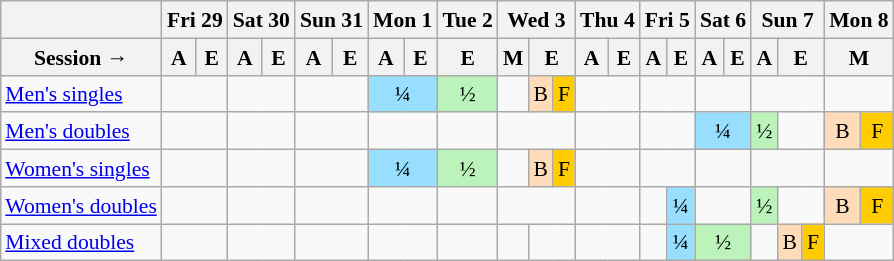<table class="wikitable" style="margin:0.5em auto; font-size:90%; line-height:1.25em; text-align:center;">
<tr>
<th></th>
<th colspan=2>Fri 29</th>
<th colspan=2>Sat 30</th>
<th colspan=2>Sun 31</th>
<th colspan=2>Mon 1</th>
<th>Tue 2</th>
<th colspan=3>Wed 3</th>
<th colspan=2>Thu 4</th>
<th colspan=2>Fri 5</th>
<th colspan=2>Sat 6</th>
<th colspan=3>Sun 7</th>
<th colspan=2>Mon 8</th>
</tr>
<tr>
<th>Session →</th>
<th>A</th>
<th>E</th>
<th>A</th>
<th>E</th>
<th>A</th>
<th>E</th>
<th>A</th>
<th>E</th>
<th>E</th>
<th>M</th>
<th colspan=2>E</th>
<th>A</th>
<th>E</th>
<th>A</th>
<th>E</th>
<th>A</th>
<th>E</th>
<th>A</th>
<th colspan=2>E</th>
<th colspan=2>M</th>
</tr>
<tr>
<td style="text-align:left;"><a href='#'>Men's singles</a></td>
<td colspan=2></td>
<td colspan=2></td>
<td colspan=2></td>
<td colspan="2" style="background-color:#97DEFF;">¼</td>
<td style="background-color:#BBF3BB;">½</td>
<td></td>
<td style="background-color:#FEDCBA;">B</td>
<td style="background-color:#FFCC00;">F</td>
<td colspan=2></td>
<td colspan=2></td>
<td colspan=2></td>
<td colspan=3></td>
<td colspan=2></td>
</tr>
<tr>
<td style="text-align:left;"><a href='#'>Men's doubles</a></td>
<td colspan=2></td>
<td colspan=2></td>
<td colspan=2></td>
<td colspan=2></td>
<td></td>
<td colspan=3></td>
<td colspan=2></td>
<td colspan=2></td>
<td colspan="2" style="background-color:#97DEFF;">¼</td>
<td style="background-color:#BBF3BB;">½</td>
<td colspan=2></td>
<td style="background-color:#FEDCBA;">B</td>
<td style="background-color:#FFCC00;">F</td>
</tr>
<tr>
<td style="text-align:left;"><a href='#'>Women's singles</a></td>
<td colspan=2></td>
<td colspan=2></td>
<td colspan=2></td>
<td colspan="2" style="background-color:#97DEFF;">¼</td>
<td style="background-color:#BBF3BB;">½</td>
<td></td>
<td style="background-color:#FEDCBA;">B</td>
<td style="background-color:#FFCC00;">F</td>
<td colspan=2></td>
<td colspan=2></td>
<td colspan=2></td>
<td colspan=3></td>
<td colspan=2></td>
</tr>
<tr>
<td style="text-align:left;"><a href='#'>Women's doubles</a></td>
<td colspan=2></td>
<td colspan=2></td>
<td colspan=2></td>
<td colspan=2></td>
<td></td>
<td colspan=3></td>
<td colspan=2></td>
<td></td>
<td style="background-color:#97DEFF;">¼</td>
<td colspan=2></td>
<td style="background-color:#BBF3BB;">½</td>
<td colspan=2></td>
<td style="background-color:#FEDCBA;">B</td>
<td style="background-color:#FFCC00;">F</td>
</tr>
<tr>
<td style="text-align:left;"><a href='#'>Mixed doubles</a></td>
<td colspan=2></td>
<td colspan=2></td>
<td colspan=2></td>
<td colspan=2></td>
<td></td>
<td></td>
<td colspan=2></td>
<td colspan=2></td>
<td></td>
<td style="background-color:#97DEFF;">¼</td>
<td colspan="2" style="background-color:#BBF3BB;">½</td>
<td></td>
<td style="background-color:#FEDCBA;">B</td>
<td style="background-color:#FFCC00;">F</td>
<td colspan=2></td>
</tr>
</table>
